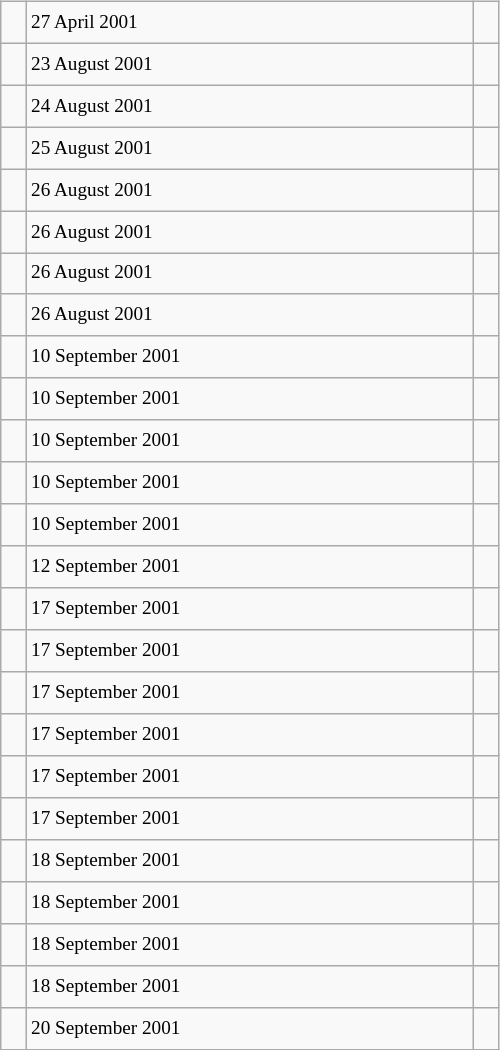<table class="wikitable" style="font-size: 80%; float: left; width: 26em; margin-right: 1em; height: 700px">
<tr>
<td></td>
<td>27 April 2001</td>
<td></td>
</tr>
<tr>
<td></td>
<td>23 August 2001</td>
<td></td>
</tr>
<tr>
<td></td>
<td>24 August 2001</td>
<td></td>
</tr>
<tr>
<td></td>
<td>25 August 2001</td>
<td></td>
</tr>
<tr>
<td></td>
<td>26 August 2001</td>
<td></td>
</tr>
<tr>
<td></td>
<td>26 August 2001</td>
<td></td>
</tr>
<tr>
<td></td>
<td>26 August 2001</td>
<td></td>
</tr>
<tr>
<td></td>
<td>26 August 2001</td>
<td></td>
</tr>
<tr>
<td></td>
<td>10 September 2001</td>
<td></td>
</tr>
<tr>
<td></td>
<td>10 September 2001</td>
<td></td>
</tr>
<tr>
<td></td>
<td>10 September 2001</td>
<td></td>
</tr>
<tr>
<td></td>
<td>10 September 2001</td>
<td></td>
</tr>
<tr>
<td></td>
<td>10 September 2001</td>
<td></td>
</tr>
<tr>
<td></td>
<td>12 September 2001</td>
<td></td>
</tr>
<tr>
<td></td>
<td>17 September 2001</td>
<td></td>
</tr>
<tr>
<td></td>
<td>17 September 2001</td>
<td></td>
</tr>
<tr>
<td></td>
<td>17 September 2001</td>
<td></td>
</tr>
<tr>
<td></td>
<td>17 September 2001</td>
<td></td>
</tr>
<tr>
<td></td>
<td>17 September 2001</td>
<td></td>
</tr>
<tr>
<td></td>
<td>17 September 2001</td>
<td></td>
</tr>
<tr>
<td></td>
<td>18 September 2001</td>
<td></td>
</tr>
<tr>
<td></td>
<td>18 September 2001</td>
<td></td>
</tr>
<tr>
<td></td>
<td>18 September 2001</td>
<td></td>
</tr>
<tr>
<td></td>
<td>18 September 2001</td>
<td></td>
</tr>
<tr>
<td></td>
<td>20 September 2001</td>
<td></td>
</tr>
</table>
